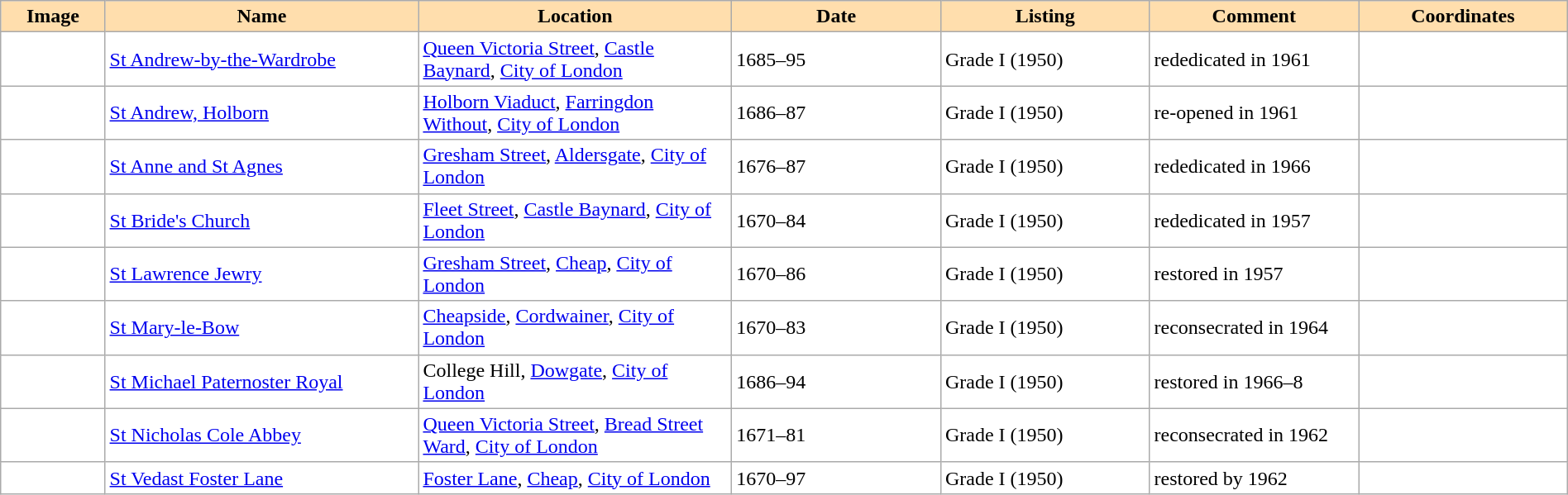<table class="wikitable sortable" style="width:100%; background:#fff;">
<tr>
<th width="5%" align="left" style="background:#ffdead;" class="unsortable">Image</th>
<th width="15%" align="left" style="background:#ffdead;">Name</th>
<th width="15%" align="left" style="background:#ffdead;">Location</th>
<th width="10%" align="left" style="background:#ffdead;">Date</th>
<th width="10%" align="left" style="background:#ffdead;">Listing</th>
<th width="10%" align="left" style="background:#ffdead;">Comment</th>
<th width="10%" align="left" style="background:#ffdead;">Coordinates</th>
</tr>
<tr>
<td></td>
<td><a href='#'>St Andrew-by-the-Wardrobe</a></td>
<td><a href='#'>Queen Victoria Street</a>, <a href='#'>Castle Baynard</a>, <a href='#'>City of London</a></td>
<td>1685–95</td>
<td>Grade I (1950)</td>
<td>rededicated in 1961</td>
<td></td>
</tr>
<tr>
<td></td>
<td><a href='#'>St Andrew, Holborn</a></td>
<td><a href='#'>Holborn Viaduct</a>, <a href='#'>Farringdon Without</a>, <a href='#'>City of London</a></td>
<td>1686–87</td>
<td>Grade I (1950)</td>
<td>re-opened in 1961</td>
<td></td>
</tr>
<tr>
<td></td>
<td><a href='#'>St Anne and St Agnes</a></td>
<td><a href='#'>Gresham Street</a>, <a href='#'>Aldersgate</a>, <a href='#'>City of London</a></td>
<td>1676–87</td>
<td>Grade I (1950)</td>
<td>rededicated in 1966</td>
<td></td>
</tr>
<tr>
<td></td>
<td><a href='#'>St Bride's Church</a></td>
<td><a href='#'>Fleet Street</a>, <a href='#'>Castle Baynard</a>, <a href='#'>City of London</a></td>
<td>1670–84</td>
<td>Grade I (1950)</td>
<td>rededicated in 1957</td>
<td></td>
</tr>
<tr>
<td></td>
<td><a href='#'>St Lawrence Jewry</a></td>
<td><a href='#'>Gresham Street</a>, <a href='#'>Cheap</a>, <a href='#'>City of London</a></td>
<td>1670–86</td>
<td>Grade I (1950)</td>
<td>restored in 1957</td>
<td></td>
</tr>
<tr>
<td></td>
<td><a href='#'>St Mary-le-Bow</a></td>
<td><a href='#'>Cheapside</a>, <a href='#'>Cordwainer</a>, <a href='#'>City of London</a></td>
<td>1670–83</td>
<td>Grade I (1950)</td>
<td>reconsecrated in 1964</td>
<td></td>
</tr>
<tr>
<td></td>
<td><a href='#'>St Michael Paternoster Royal</a></td>
<td>College Hill, <a href='#'>Dowgate</a>, <a href='#'>City of London</a></td>
<td>1686–94</td>
<td>Grade I (1950)</td>
<td>restored in 1966–8</td>
<td></td>
</tr>
<tr>
<td></td>
<td><a href='#'>St Nicholas Cole Abbey</a></td>
<td><a href='#'>Queen Victoria Street</a>, <a href='#'>Bread Street Ward</a>, <a href='#'>City of London</a></td>
<td>1671–81</td>
<td>Grade I (1950)</td>
<td>reconsecrated in 1962</td>
<td></td>
</tr>
<tr>
<td></td>
<td><a href='#'>St Vedast Foster Lane</a></td>
<td><a href='#'>Foster Lane</a>, <a href='#'>Cheap</a>, <a href='#'>City of London</a></td>
<td>1670–97</td>
<td>Grade I (1950)</td>
<td>restored by 1962</td>
<td></td>
</tr>
</table>
